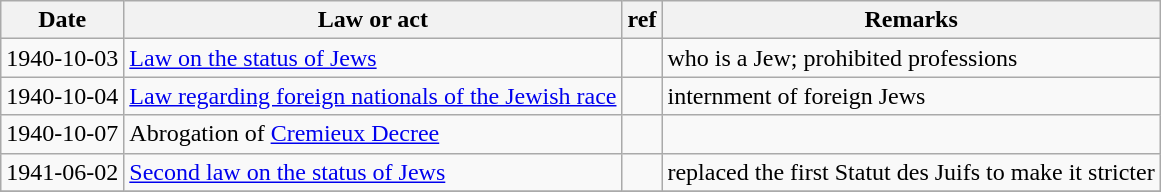<table class="sortable wikitable">
<tr>
<th scope="col">Date</th>
<th scope="col">Law or act</th>
<th scope="col" class="unsortable">ref</th>
<th scope="col" class="unsortable">Remarks<br></th>
</tr>
<tr>
<td>1940-10-03</td>
<td><a href='#'>Law on the status of Jews</a></td>
<td></td>
<td>who is a Jew; prohibited professions</td>
</tr>
<tr>
<td>1940-10-04</td>
<td><a href='#'>Law regarding foreign nationals of the Jewish race</a></td>
<td></td>
<td>internment of foreign Jews</td>
</tr>
<tr>
<td>1940-10-07</td>
<td>Abrogation of <a href='#'>Cremieux Decree</a></td>
<td></td>
<td><br></td>
</tr>
<tr>
<td>1941-06-02</td>
<td><a href='#'>Second law on the status of Jews</a></td>
<td></td>
<td>replaced the first Statut des Juifs to make it stricter</td>
</tr>
<tr>
</tr>
</table>
